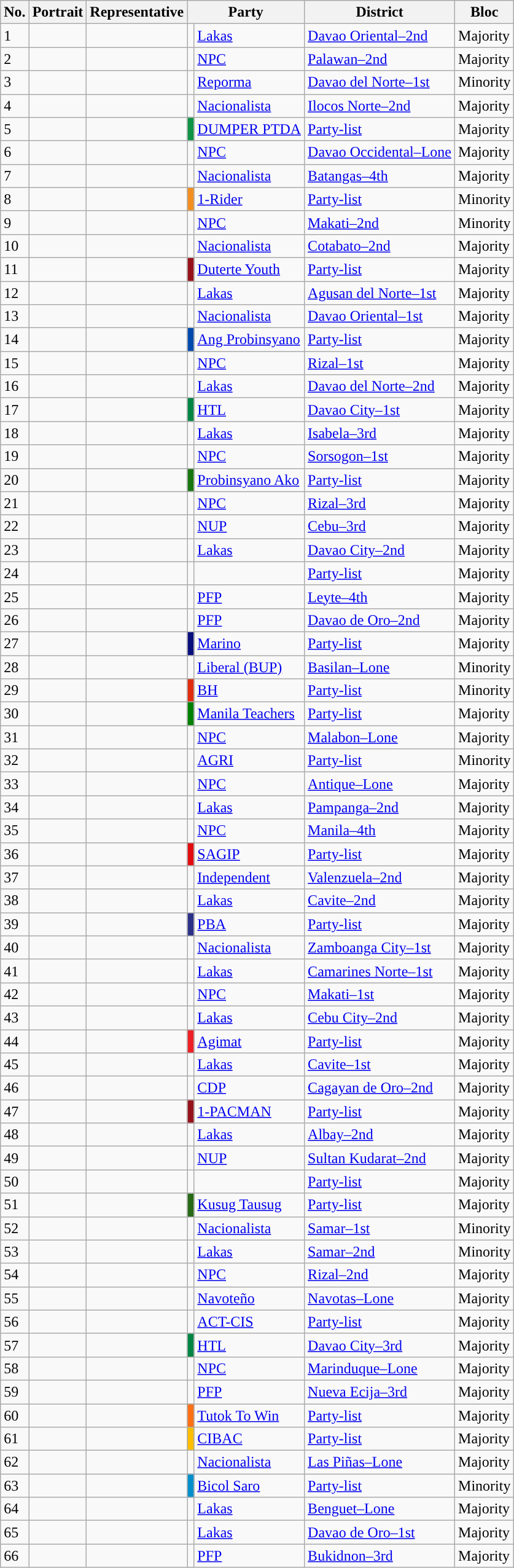<table class="wikitable sortable mw-collapsible mw-collapsed">
<tr>
<th>No.</th>
<th>Portrait</th>
<th>Representative</th>
<th colspan="2">Party</th>
<th>District</th>
<th>Bloc</th>
</tr>
<tr>
<td>1</td>
<td></td>
<td></td>
<td></td>
<td><a href='#'>Lakas</a></td>
<td><a href='#'>Davao Oriental–2nd</a></td>
<td>Majority</td>
</tr>
<tr>
<td>2</td>
<td></td>
<td></td>
<td></td>
<td><a href='#'>NPC</a></td>
<td><a href='#'>Palawan–2nd</a></td>
<td>Majority</td>
</tr>
<tr>
<td>3</td>
<td></td>
<td></td>
<td></td>
<td><a href='#'>Reporma</a></td>
<td><a href='#'>Davao del Norte–1st</a></td>
<td>Minority</td>
</tr>
<tr>
<td>4</td>
<td></td>
<td></td>
<td></td>
<td><a href='#'>Nacionalista</a></td>
<td><a href='#'>Ilocos Norte–2nd</a></td>
<td>Majority</td>
</tr>
<tr>
<td>5</td>
<td></td>
<td></td>
<td bgcolor="#0E9344"></td>
<td><a href='#'>DUMPER PTDA</a></td>
<td><a href='#'>Party-list</a></td>
<td>Majority</td>
</tr>
<tr>
<td>6</td>
<td></td>
<td></td>
<td></td>
<td><a href='#'>NPC</a></td>
<td><a href='#'>Davao Occidental–Lone</a></td>
<td>Majority</td>
</tr>
<tr>
<td>7</td>
<td></td>
<td></td>
<td></td>
<td><a href='#'>Nacionalista</a></td>
<td><a href='#'>Batangas–4th</a></td>
<td>Majority</td>
</tr>
<tr>
<td>8</td>
<td></td>
<td></td>
<td bgcolor="#F38F1F"></td>
<td><a href='#'>1-Rider</a></td>
<td><a href='#'>Party-list</a></td>
<td>Minority</td>
</tr>
<tr>
<td>9</td>
<td></td>
<td></td>
<td></td>
<td><a href='#'>NPC</a></td>
<td><a href='#'>Makati–2nd</a></td>
<td>Minority</td>
</tr>
<tr>
<td>10</td>
<td></td>
<td></td>
<td></td>
<td><a href='#'>Nacionalista</a></td>
<td><a href='#'>Cotabato–2nd</a></td>
<td>Majority</td>
</tr>
<tr>
<td>11</td>
<td></td>
<td></td>
<td bgcolor="#97111A"></td>
<td><a href='#'>Duterte Youth</a></td>
<td><a href='#'>Party-list</a></td>
<td>Majority</td>
</tr>
<tr>
<td>12</td>
<td></td>
<td></td>
<td></td>
<td><a href='#'>Lakas</a></td>
<td><a href='#'>Agusan del Norte–1st</a></td>
<td>Majority</td>
</tr>
<tr>
<td>13</td>
<td></td>
<td></td>
<td></td>
<td><a href='#'>Nacionalista</a></td>
<td><a href='#'>Davao Oriental–1st</a></td>
<td>Majority</td>
</tr>
<tr>
<td>14</td>
<td></td>
<td></td>
<td bgcolor="#004aad"></td>
<td><a href='#'>Ang Probinsyano</a></td>
<td><a href='#'>Party-list</a></td>
<td>Majority</td>
</tr>
<tr>
<td>15</td>
<td></td>
<td></td>
<td></td>
<td><a href='#'>NPC</a></td>
<td><a href='#'>Rizal–1st</a></td>
<td>Majority</td>
</tr>
<tr>
<td>16</td>
<td></td>
<td></td>
<td></td>
<td><a href='#'>Lakas</a></td>
<td><a href='#'>Davao del Norte–2nd</a></td>
<td>Majority</td>
</tr>
<tr>
<td>17</td>
<td></td>
<td></td>
<td bgcolor="#008543"></td>
<td><a href='#'>HTL</a></td>
<td><a href='#'>Davao City–1st</a></td>
<td>Majority</td>
</tr>
<tr>
<td>18</td>
<td></td>
<td></td>
<td></td>
<td><a href='#'>Lakas</a></td>
<td><a href='#'>Isabela–3rd</a></td>
<td>Majority</td>
</tr>
<tr>
<td>19</td>
<td></td>
<td></td>
<td></td>
<td><a href='#'>NPC</a></td>
<td><a href='#'>Sorsogon–1st</a></td>
<td>Majority</td>
</tr>
<tr>
<td>20</td>
<td></td>
<td></td>
<td bgcolor="#177610"></td>
<td><a href='#'>Probinsyano Ako</a></td>
<td><a href='#'>Party-list</a></td>
<td>Majority</td>
</tr>
<tr>
<td>21</td>
<td></td>
<td></td>
<td></td>
<td><a href='#'>NPC</a></td>
<td><a href='#'>Rizal–3rd</a></td>
<td>Majority</td>
</tr>
<tr>
<td>22</td>
<td></td>
<td></td>
<td></td>
<td><a href='#'>NUP</a></td>
<td><a href='#'>Cebu–3rd</a></td>
<td>Majority</td>
</tr>
<tr>
<td>23</td>
<td></td>
<td></td>
<td></td>
<td><a href='#'>Lakas</a></td>
<td><a href='#'>Davao City–2nd</a></td>
<td>Majority</td>
</tr>
<tr>
<td>24</td>
<td></td>
<td></td>
<td></td>
<td></td>
<td><a href='#'>Party-list</a></td>
<td>Majority</td>
</tr>
<tr>
<td>25</td>
<td></td>
<td></td>
<td></td>
<td><a href='#'>PFP</a></td>
<td><a href='#'>Leyte–4th</a></td>
<td>Majority</td>
</tr>
<tr>
<td>26</td>
<td></td>
<td></td>
<td></td>
<td><a href='#'>PFP</a></td>
<td><a href='#'>Davao de Oro–2nd</a></td>
<td>Majority</td>
</tr>
<tr>
<td>27</td>
<td></td>
<td></td>
<td bgcolor="#080E7C"></td>
<td><a href='#'>Marino</a></td>
<td><a href='#'>Party-list</a></td>
<td>Majority</td>
</tr>
<tr>
<td>28</td>
<td></td>
<td></td>
<td></td>
<td><a href='#'>Liberal (BUP)</a></td>
<td><a href='#'>Basilan–Lone</a></td>
<td>Minority</td>
</tr>
<tr>
<td>29</td>
<td></td>
<td></td>
<td bgcolor="#E02C0D"></td>
<td><a href='#'>BH</a></td>
<td><a href='#'>Party-list</a></td>
<td>Minority</td>
</tr>
<tr>
<td>30</td>
<td></td>
<td></td>
<td bgcolor="green"></td>
<td><a href='#'>Manila Teachers</a></td>
<td><a href='#'>Party-list</a></td>
<td>Majority</td>
</tr>
<tr>
<td>31</td>
<td></td>
<td></td>
<td></td>
<td><a href='#'>NPC</a></td>
<td><a href='#'>Malabon–Lone</a></td>
<td>Majority</td>
</tr>
<tr>
<td>32</td>
<td></td>
<td></td>
<td></td>
<td><a href='#'>AGRI</a></td>
<td><a href='#'>Party-list</a></td>
<td>Minority</td>
</tr>
<tr>
<td>33</td>
<td></td>
<td></td>
<td></td>
<td><a href='#'>NPC</a></td>
<td><a href='#'>Antique–Lone</a></td>
<td>Majority</td>
</tr>
<tr>
<td>34</td>
<td></td>
<td></td>
<td></td>
<td><a href='#'>Lakas</a></td>
<td><a href='#'>Pampanga–2nd</a></td>
<td>Majority</td>
</tr>
<tr>
<td>35</td>
<td></td>
<td></td>
<td></td>
<td><a href='#'>NPC</a></td>
<td><a href='#'>Manila–4th</a></td>
<td>Majority</td>
</tr>
<tr>
<td>36</td>
<td></td>
<td></td>
<td bgcolor="#E20C0C"></td>
<td><a href='#'>SAGIP</a></td>
<td><a href='#'>Party-list</a></td>
<td>Majority</td>
</tr>
<tr>
<td>37</td>
<td></td>
<td></td>
<td></td>
<td><a href='#'>Independent</a></td>
<td><a href='#'>Valenzuela–2nd</a></td>
<td>Majority</td>
</tr>
<tr>
<td>38</td>
<td></td>
<td></td>
<td></td>
<td><a href='#'>Lakas</a></td>
<td><a href='#'>Cavite–2nd</a></td>
<td>Majority</td>
</tr>
<tr>
<td>39</td>
<td></td>
<td></td>
<td bgcolor="#2b3187"></td>
<td><a href='#'>PBA</a></td>
<td><a href='#'>Party-list</a></td>
<td>Majority</td>
</tr>
<tr>
<td>40</td>
<td></td>
<td></td>
<td></td>
<td><a href='#'>Nacionalista</a></td>
<td><a href='#'>Zamboanga City–1st</a></td>
<td>Majority</td>
</tr>
<tr>
<td>41</td>
<td></td>
<td></td>
<td></td>
<td><a href='#'>Lakas</a></td>
<td><a href='#'>Camarines Norte–1st</a></td>
<td>Majority</td>
</tr>
<tr>
<td>42</td>
<td></td>
<td></td>
<td></td>
<td><a href='#'>NPC</a></td>
<td><a href='#'>Makati–1st</a></td>
<td>Majority</td>
</tr>
<tr>
<td>43</td>
<td></td>
<td></td>
<td></td>
<td><a href='#'>Lakas</a></td>
<td><a href='#'>Cebu City–2nd</a></td>
<td>Majority</td>
</tr>
<tr>
<td>44</td>
<td></td>
<td></td>
<td bgcolor="#EE2024"></td>
<td><a href='#'>Agimat</a></td>
<td><a href='#'>Party-list</a></td>
<td>Majority</td>
</tr>
<tr>
<td>45</td>
<td></td>
<td></td>
<td></td>
<td><a href='#'>Lakas</a></td>
<td><a href='#'>Cavite–1st</a></td>
<td>Majority</td>
</tr>
<tr>
<td>46</td>
<td></td>
<td></td>
<td></td>
<td><a href='#'>CDP</a></td>
<td><a href='#'>Cagayan de Oro–2nd</a></td>
<td>Majority</td>
</tr>
<tr>
<td>47</td>
<td></td>
<td></td>
<td bgcolor="#97111A"></td>
<td><a href='#'>1-PACMAN</a></td>
<td><a href='#'>Party-list</a></td>
<td>Majority</td>
</tr>
<tr>
<td>48</td>
<td></td>
<td></td>
<td></td>
<td><a href='#'>Lakas</a></td>
<td><a href='#'>Albay–2nd</a></td>
<td>Majority</td>
</tr>
<tr>
<td>49</td>
<td></td>
<td></td>
<td></td>
<td><a href='#'>NUP</a></td>
<td><a href='#'>Sultan Kudarat–2nd</a></td>
<td>Majority</td>
</tr>
<tr>
<td>50</td>
<td></td>
<td></td>
<td></td>
<td></td>
<td><a href='#'>Party-list</a></td>
<td>Majority</td>
</tr>
<tr>
<td>51</td>
<td></td>
<td></td>
<td bgcolor="#266A15"></td>
<td><a href='#'>Kusug Tausug</a></td>
<td><a href='#'>Party-list</a></td>
<td>Majority</td>
</tr>
<tr>
<td>52</td>
<td></td>
<td></td>
<td></td>
<td><a href='#'>Nacionalista</a></td>
<td><a href='#'>Samar–1st</a></td>
<td>Minority</td>
</tr>
<tr>
<td>53</td>
<td></td>
<td></td>
<td></td>
<td><a href='#'>Lakas</a></td>
<td><a href='#'>Samar–2nd</a></td>
<td>Minority</td>
</tr>
<tr>
<td>54</td>
<td></td>
<td></td>
<td></td>
<td><a href='#'>NPC</a></td>
<td><a href='#'>Rizal–2nd</a></td>
<td>Majority</td>
</tr>
<tr>
<td>55</td>
<td></td>
<td></td>
<td></td>
<td><a href='#'>Navoteño</a></td>
<td><a href='#'>Navotas–Lone</a></td>
<td>Majority</td>
</tr>
<tr>
<td>56</td>
<td></td>
<td></td>
<td></td>
<td><a href='#'>ACT-CIS</a></td>
<td><a href='#'>Party-list</a></td>
<td>Majority</td>
</tr>
<tr>
<td>57</td>
<td></td>
<td></td>
<td bgcolor="#008543"></td>
<td><a href='#'>HTL</a></td>
<td><a href='#'>Davao City–3rd</a></td>
<td>Majority</td>
</tr>
<tr>
<td>58</td>
<td></td>
<td></td>
<td></td>
<td><a href='#'>NPC</a></td>
<td><a href='#'>Marinduque–Lone</a></td>
<td>Majority</td>
</tr>
<tr>
<td>59</td>
<td></td>
<td></td>
<td></td>
<td><a href='#'>PFP</a></td>
<td><a href='#'>Nueva Ecija–3rd</a></td>
<td>Majority</td>
</tr>
<tr>
<td>60</td>
<td></td>
<td></td>
<td bgcolor="#FF7014"></td>
<td><a href='#'>Tutok To Win</a></td>
<td><a href='#'>Party-list</a></td>
<td>Majority</td>
</tr>
<tr>
<td>61</td>
<td></td>
<td></td>
<td bgcolor="#FFBF00"></td>
<td><a href='#'>CIBAC</a></td>
<td><a href='#'>Party-list</a></td>
<td>Majority</td>
</tr>
<tr>
<td>62</td>
<td></td>
<td></td>
<td></td>
<td><a href='#'>Nacionalista</a></td>
<td><a href='#'>Las Piñas–Lone</a></td>
<td>Majority</td>
</tr>
<tr>
<td>63</td>
<td></td>
<td></td>
<td bgcolor="#008FCB"></td>
<td><a href='#'>Bicol Saro</a></td>
<td><a href='#'>Party-list</a></td>
<td>Minority</td>
</tr>
<tr>
<td>64</td>
<td></td>
<td></td>
<td></td>
<td><a href='#'>Lakas</a></td>
<td><a href='#'>Benguet–Lone</a></td>
<td>Majority</td>
</tr>
<tr>
<td>65</td>
<td></td>
<td></td>
<td></td>
<td><a href='#'>Lakas</a></td>
<td><a href='#'>Davao de Oro–1st</a></td>
<td>Majority</td>
</tr>
<tr>
<td>66</td>
<td></td>
<td></td>
<td></td>
<td><a href='#'>PFP</a></td>
<td><a href='#'>Bukidnon–3rd</a></td>
<td>Majority</td>
</tr>
</table>
